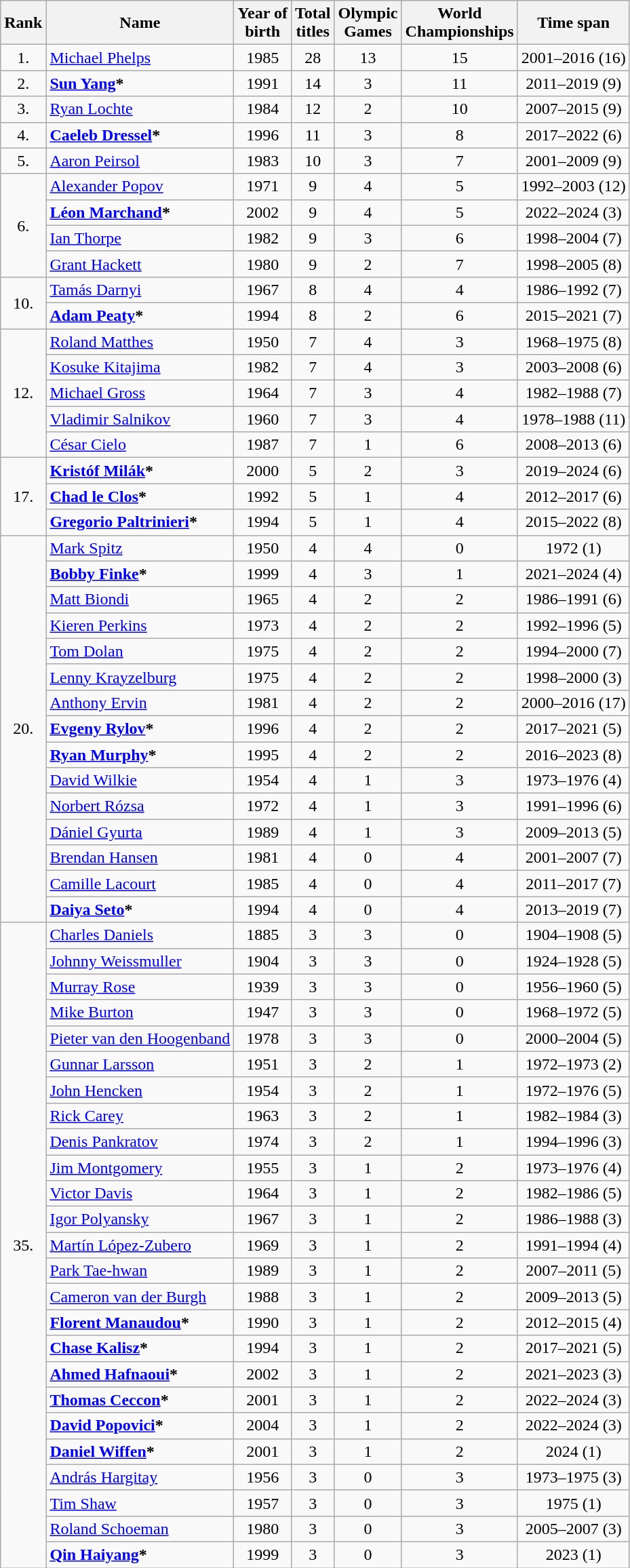<table class="sortable wikitable" style="text-align:center;">
<tr>
<th>Rank</th>
<th>Name</th>
<th>Year of<br>birth</th>
<th>Total<br>titles</th>
<th>Olympic<br>Games</th>
<th>World<br>Championships</th>
<th>Time span</th>
</tr>
<tr>
<td>1.</td>
<td style="text-align:left;"> <a href='#'>Michael Phelps</a></td>
<td>1985</td>
<td>28</td>
<td>13</td>
<td>15</td>
<td>2001–2016 (16)</td>
</tr>
<tr>
<td>2.</td>
<td style="text-align:left;"> <strong><a href='#'>Sun Yang</a>*</strong></td>
<td>1991</td>
<td>14</td>
<td>3</td>
<td>11</td>
<td>2011–2019 (9)</td>
</tr>
<tr>
<td>3.</td>
<td style="text-align:left;"> <a href='#'>Ryan Lochte</a></td>
<td>1984</td>
<td>12</td>
<td>2</td>
<td>10</td>
<td>2007–2015 (9)</td>
</tr>
<tr>
<td>4.</td>
<td style="text-align:left;"> <strong><a href='#'>Caeleb Dressel</a>*</strong></td>
<td>1996</td>
<td>11</td>
<td>3</td>
<td>8</td>
<td>2017–2022 (6)</td>
</tr>
<tr>
<td>5.</td>
<td style="text-align:left;"> <a href='#'>Aaron Peirsol</a></td>
<td>1983</td>
<td>10</td>
<td>3</td>
<td>7</td>
<td>2001–2009 (9)</td>
</tr>
<tr>
<td rowspan=4>6.</td>
<td style="text-align:left;"> <a href='#'>Alexander Popov</a></td>
<td>1971</td>
<td>9</td>
<td>4</td>
<td>5</td>
<td>1992–2003 (12)</td>
</tr>
<tr>
<td style="text-align:left;"> <strong><a href='#'>Léon Marchand</a>*</strong></td>
<td>2002</td>
<td>9</td>
<td>4</td>
<td>5</td>
<td>2022–2024 (3)</td>
</tr>
<tr>
<td style="text-align:left;"> <a href='#'>Ian Thorpe</a></td>
<td>1982</td>
<td>9</td>
<td>3</td>
<td>6</td>
<td>1998–2004 (7)</td>
</tr>
<tr>
<td style="text-align:left;"> <a href='#'>Grant Hackett</a></td>
<td>1980</td>
<td>9</td>
<td>2</td>
<td>7</td>
<td>1998–2005 (8)</td>
</tr>
<tr>
<td rowspan=2>10.</td>
<td style="text-align:left;"> <a href='#'>Tamás Darnyi</a></td>
<td>1967</td>
<td>8</td>
<td>4</td>
<td>4</td>
<td>1986–1992 (7)</td>
</tr>
<tr>
<td style="text-align:left;"> <strong><a href='#'>Adam Peaty</a>*</strong></td>
<td>1994</td>
<td>8</td>
<td>2</td>
<td>6</td>
<td>2015–2021 (7)</td>
</tr>
<tr>
<td rowspan=5>12.</td>
<td style="text-align:left;"> <a href='#'>Roland Matthes</a></td>
<td>1950</td>
<td>7</td>
<td>4</td>
<td>3</td>
<td>1968–1975 (8)</td>
</tr>
<tr>
<td style="text-align:left;"> <a href='#'>Kosuke Kitajima</a></td>
<td>1982</td>
<td>7</td>
<td>4</td>
<td>3</td>
<td>2003–2008 (6)</td>
</tr>
<tr>
<td style="text-align:left;"> <a href='#'>Michael Gross</a></td>
<td>1964</td>
<td>7</td>
<td>3</td>
<td>4</td>
<td>1982–1988 (7)</td>
</tr>
<tr>
<td style="text-align:left;"> <a href='#'>Vladimir Salnikov</a></td>
<td>1960</td>
<td>7</td>
<td>3</td>
<td>4</td>
<td>1978–1988 (11)</td>
</tr>
<tr>
<td style="text-align:left;"> <a href='#'>César Cielo</a></td>
<td>1987</td>
<td>7</td>
<td>1</td>
<td>6</td>
<td>2008–2013 (6)</td>
</tr>
<tr>
<td rowspan=3>17.</td>
<td style="text-align:left;"><strong> <a href='#'>Kristóf Milák</a>*</strong></td>
<td>2000</td>
<td>5</td>
<td>2</td>
<td>3</td>
<td>2019–2024 (6)</td>
</tr>
<tr>
<td style="text-align:left;"> <strong><a href='#'>Chad le Clos</a>*</strong></td>
<td>1992</td>
<td>5</td>
<td>1</td>
<td>4</td>
<td>2012–2017 (6)</td>
</tr>
<tr>
<td style="text-align:left;"> <strong><a href='#'>Gregorio Paltrinieri</a>*</strong></td>
<td>1994</td>
<td>5</td>
<td>1</td>
<td>4</td>
<td>2015–2022 (8)</td>
</tr>
<tr>
<td rowspan=15>20.</td>
<td style="text-align:left;"> <a href='#'>Mark Spitz</a></td>
<td>1950</td>
<td>4</td>
<td>4</td>
<td>0</td>
<td>1972 (1)</td>
</tr>
<tr>
<td style="text-align:left;"><strong> <a href='#'>Bobby Finke</a>*</strong></td>
<td>1999</td>
<td>4</td>
<td>3</td>
<td>1</td>
<td>2021–2024 (4)</td>
</tr>
<tr>
<td style="text-align:left;"> <a href='#'>Matt Biondi</a></td>
<td>1965</td>
<td>4</td>
<td>2</td>
<td>2</td>
<td>1986–1991 (6)</td>
</tr>
<tr>
<td style="text-align:left;"> <a href='#'>Kieren Perkins</a></td>
<td>1973</td>
<td>4</td>
<td>2</td>
<td>2</td>
<td>1992–1996 (5)</td>
</tr>
<tr>
<td style="text-align:left;"> <a href='#'>Tom Dolan</a></td>
<td>1975</td>
<td>4</td>
<td>2</td>
<td>2</td>
<td>1994–2000 (7)</td>
</tr>
<tr>
<td style="text-align:left;"> <a href='#'>Lenny Krayzelburg</a></td>
<td>1975</td>
<td>4</td>
<td>2</td>
<td>2</td>
<td>1998–2000 (3)</td>
</tr>
<tr>
<td style="text-align:left;"> <a href='#'>Anthony Ervin</a></td>
<td>1981</td>
<td>4</td>
<td>2</td>
<td>2</td>
<td>2000–2016 (17)</td>
</tr>
<tr>
<td style="text-align:left;"> <strong><a href='#'>Evgeny Rylov</a>*</strong></td>
<td>1996</td>
<td>4</td>
<td>2</td>
<td>2</td>
<td>2017–2021 (5)</td>
</tr>
<tr>
<td style="text-align:left;"> <strong> <a href='#'>Ryan Murphy</a>*</strong></td>
<td>1995</td>
<td>4</td>
<td>2</td>
<td>2</td>
<td>2016–2023 (8)</td>
</tr>
<tr>
<td style="text-align:left;"> <a href='#'>David Wilkie</a></td>
<td>1954</td>
<td>4</td>
<td>1</td>
<td>3</td>
<td>1973–1976 (4)</td>
</tr>
<tr>
<td style="text-align:left;"> <a href='#'>Norbert Rózsa</a></td>
<td>1972</td>
<td>4</td>
<td>1</td>
<td>3</td>
<td>1991–1996 (6)</td>
</tr>
<tr>
<td style="text-align:left;"> <a href='#'>Dániel Gyurta</a></td>
<td>1989</td>
<td>4</td>
<td>1</td>
<td>3</td>
<td>2009–2013 (5)</td>
</tr>
<tr>
<td style="text-align:left;"> <a href='#'>Brendan Hansen</a></td>
<td>1981</td>
<td>4</td>
<td>0</td>
<td>4</td>
<td>2001–2007 (7)</td>
</tr>
<tr>
<td style="text-align:left;"> <a href='#'>Camille Lacourt</a></td>
<td>1985</td>
<td>4</td>
<td>0</td>
<td>4</td>
<td>2011–2017 (7)</td>
</tr>
<tr>
<td style="text-align:left;"> <strong><a href='#'>Daiya Seto</a>*</strong></td>
<td>1994</td>
<td>4</td>
<td>0</td>
<td>4</td>
<td>2013–2019 (7)</td>
</tr>
<tr>
<td rowspan=25>35.</td>
<td style="text-align:left;"> <a href='#'>Charles Daniels</a></td>
<td>1885</td>
<td>3</td>
<td>3</td>
<td>0</td>
<td>1904–1908 (5)</td>
</tr>
<tr>
<td style="text-align:left;"> <a href='#'>Johnny Weissmuller</a></td>
<td>1904</td>
<td>3</td>
<td>3</td>
<td>0</td>
<td>1924–1928 (5)</td>
</tr>
<tr>
<td style="text-align:left;"> <a href='#'>Murray Rose</a></td>
<td>1939</td>
<td>3</td>
<td>3</td>
<td>0</td>
<td>1956–1960 (5)</td>
</tr>
<tr>
<td style="text-align:left;"> <a href='#'>Mike Burton</a></td>
<td>1947</td>
<td>3</td>
<td>3</td>
<td>0</td>
<td>1968–1972 (5)</td>
</tr>
<tr>
<td style="text-align:left;"> <a href='#'>Pieter van den Hoogenband</a></td>
<td>1978</td>
<td>3</td>
<td>3</td>
<td>0</td>
<td>2000–2004 (5)</td>
</tr>
<tr>
<td style="text-align:left;"> <a href='#'>Gunnar Larsson</a></td>
<td>1951</td>
<td>3</td>
<td>2</td>
<td>1</td>
<td>1972–1973 (2)</td>
</tr>
<tr>
<td style="text-align:left;"> <a href='#'>John Hencken</a></td>
<td>1954</td>
<td>3</td>
<td>2</td>
<td>1</td>
<td>1972–1976 (5)</td>
</tr>
<tr>
<td style="text-align:left;"> <a href='#'>Rick Carey</a></td>
<td>1963</td>
<td>3</td>
<td>2</td>
<td>1</td>
<td>1982–1984 (3)</td>
</tr>
<tr>
<td style="text-align:left;"> <a href='#'>Denis Pankratov</a></td>
<td>1974</td>
<td>3</td>
<td>2</td>
<td>1</td>
<td>1994–1996 (3)</td>
</tr>
<tr>
<td style="text-align:left;"> <a href='#'>Jim Montgomery</a></td>
<td>1955</td>
<td>3</td>
<td>1</td>
<td>2</td>
<td>1973–1976 (4)</td>
</tr>
<tr>
<td style="text-align:left;"> <a href='#'>Victor Davis</a></td>
<td>1964</td>
<td>3</td>
<td>1</td>
<td>2</td>
<td>1982–1986 (5)</td>
</tr>
<tr>
<td style="text-align:left;"> <a href='#'>Igor Polyansky</a></td>
<td>1967</td>
<td>3</td>
<td>1</td>
<td>2</td>
<td>1986–1988 (3)</td>
</tr>
<tr>
<td style="text-align:left;"> <a href='#'>Martín López-Zubero</a></td>
<td>1969</td>
<td>3</td>
<td>1</td>
<td>2</td>
<td>1991–1994 (4)</td>
</tr>
<tr>
<td style="text-align:left;"> <a href='#'>Park Tae-hwan</a></td>
<td>1989</td>
<td>3</td>
<td>1</td>
<td>2</td>
<td>2007–2011 (5)</td>
</tr>
<tr>
<td style="text-align:left;"> <a href='#'>Cameron van der Burgh</a></td>
<td>1988</td>
<td>3</td>
<td>1</td>
<td>2</td>
<td>2009–2013 (5)</td>
</tr>
<tr>
<td style="text-align:left;"> <strong><a href='#'>Florent Manaudou</a>*</strong></td>
<td>1990</td>
<td>3</td>
<td>1</td>
<td>2</td>
<td>2012–2015 (4)</td>
</tr>
<tr>
<td style="text-align:left;"> <strong><a href='#'>Chase Kalisz</a>*</strong></td>
<td>1994</td>
<td>3</td>
<td>1</td>
<td>2</td>
<td>2017–2021 (5)</td>
</tr>
<tr>
<td style="text-align:left;"> <strong><a href='#'>Ahmed Hafnaoui</a>*</strong></td>
<td>2002</td>
<td>3</td>
<td>1</td>
<td>2</td>
<td>2021–2023 (3)</td>
</tr>
<tr>
<td style="text-align:left;"> <strong><a href='#'>Thomas Ceccon</a>*</strong></td>
<td>2001</td>
<td>3</td>
<td>1</td>
<td>2</td>
<td>2022–2024 (3)</td>
</tr>
<tr>
<td style="text-align:left;"> <strong><a href='#'>David Popovici</a>*</strong></td>
<td>2004</td>
<td>3</td>
<td>1</td>
<td>2</td>
<td>2022–2024 (3)</td>
</tr>
<tr>
<td style="text-align:left;"> <strong><a href='#'>Daniel Wiffen</a>*</strong></td>
<td>2001</td>
<td>3</td>
<td>1</td>
<td>2</td>
<td>2024 (1)</td>
</tr>
<tr>
<td style="text-align:left;"> <a href='#'>András Hargitay</a></td>
<td>1956</td>
<td>3</td>
<td>0</td>
<td>3</td>
<td>1973–1975 (3)</td>
</tr>
<tr>
<td style="text-align:left;"> <a href='#'>Tim Shaw</a></td>
<td>1957</td>
<td>3</td>
<td>0</td>
<td>3</td>
<td>1975 (1)</td>
</tr>
<tr>
<td style="text-align:left;"> <a href='#'>Roland Schoeman</a></td>
<td>1980</td>
<td>3</td>
<td>0</td>
<td>3</td>
<td>2005–2007 (3)</td>
</tr>
<tr>
<td style="text-align:left;"> <strong><a href='#'>Qin Haiyang</a>*</strong></td>
<td>1999</td>
<td>3</td>
<td>0</td>
<td>3</td>
<td>2023 (1)</td>
</tr>
</table>
